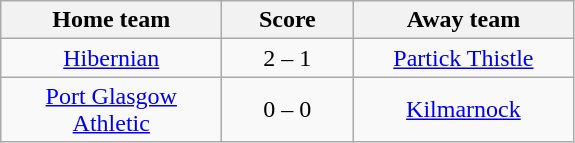<table class="wikitable" style="text-align: center">
<tr>
<th width=140>Home team</th>
<th width=80>Score</th>
<th width=140>Away team</th>
</tr>
<tr>
<td><a href='#'>Hibernian</a></td>
<td>2 – 1</td>
<td><a href='#'>Partick Thistle</a></td>
</tr>
<tr>
<td><a href='#'>Port Glasgow Athletic</a></td>
<td>0 – 0</td>
<td><a href='#'>Kilmarnock</a></td>
</tr>
</table>
